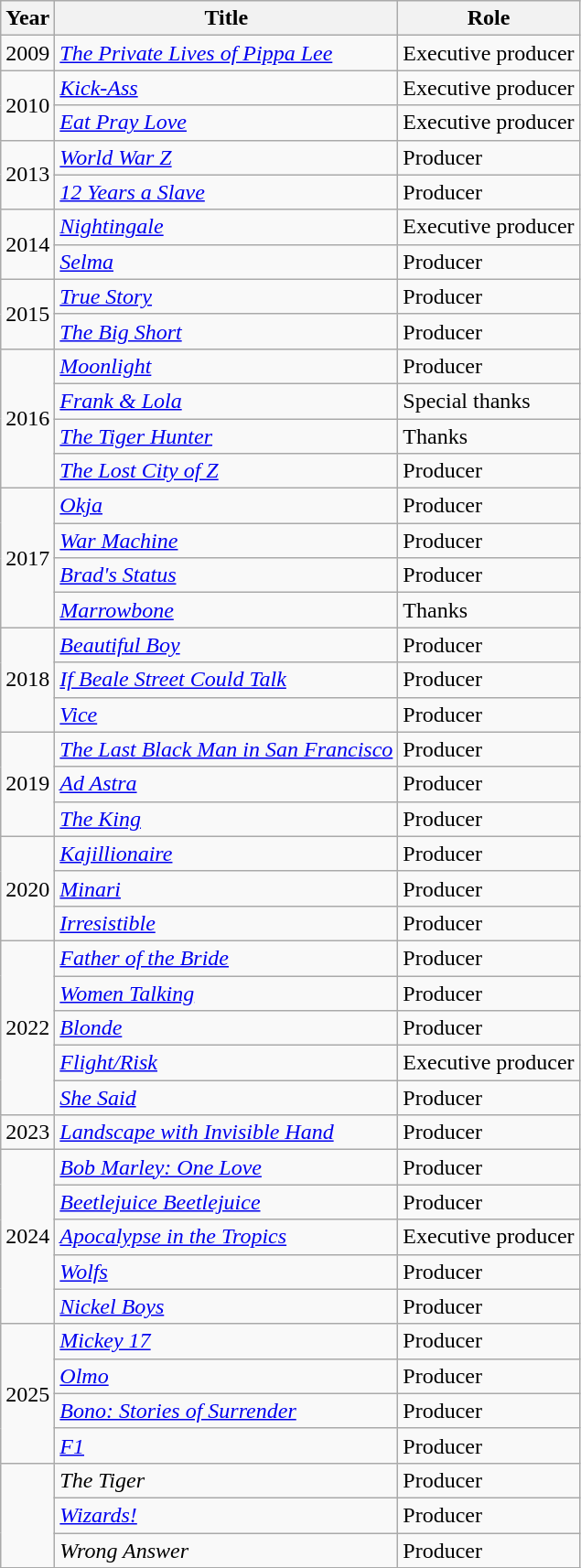<table class="wikitable sortable">
<tr>
<th>Year</th>
<th>Title</th>
<th>Role</th>
</tr>
<tr>
<td>2009</td>
<td><em><a href='#'>The Private Lives of Pippa Lee</a></em></td>
<td>Executive producer</td>
</tr>
<tr>
<td rowspan=2>2010</td>
<td><em><a href='#'>Kick-Ass</a></em></td>
<td>Executive producer</td>
</tr>
<tr>
<td><em><a href='#'>Eat Pray Love</a></em></td>
<td>Executive producer</td>
</tr>
<tr>
<td rowspan=2>2013</td>
<td><em><a href='#'>World War Z</a></em></td>
<td>Producer</td>
</tr>
<tr>
<td><em><a href='#'>12 Years a Slave</a></em></td>
<td>Producer</td>
</tr>
<tr>
<td rowspan=2>2014</td>
<td><em><a href='#'>Nightingale</a></em></td>
<td>Executive producer</td>
</tr>
<tr>
<td><em><a href='#'>Selma</a></em></td>
<td>Producer</td>
</tr>
<tr>
<td rowspan=2>2015</td>
<td><em><a href='#'>True Story</a></em></td>
<td>Producer</td>
</tr>
<tr>
<td><em><a href='#'>The Big Short</a></em></td>
<td>Producer</td>
</tr>
<tr>
<td rowspan=4>2016</td>
<td><em><a href='#'>Moonlight</a></em></td>
<td>Producer</td>
</tr>
<tr>
<td><em><a href='#'>Frank & Lola</a></em></td>
<td>Special thanks</td>
</tr>
<tr>
<td><em><a href='#'>The Tiger Hunter</a></em></td>
<td>Thanks</td>
</tr>
<tr>
<td><em><a href='#'>The Lost City of Z</a></em></td>
<td>Producer</td>
</tr>
<tr>
<td rowspan=4>2017</td>
<td><em><a href='#'>Okja</a></em></td>
<td>Producer</td>
</tr>
<tr>
<td><em><a href='#'>War Machine</a></em></td>
<td>Producer</td>
</tr>
<tr>
<td><em><a href='#'>Brad's Status</a></em></td>
<td>Producer</td>
</tr>
<tr>
<td><em><a href='#'>Marrowbone</a></em></td>
<td>Thanks</td>
</tr>
<tr>
<td rowspan=3>2018</td>
<td><em><a href='#'>Beautiful Boy</a></em></td>
<td>Producer</td>
</tr>
<tr>
<td><em><a href='#'>If Beale Street Could Talk</a></em></td>
<td>Producer</td>
</tr>
<tr>
<td><em><a href='#'>Vice</a></em></td>
<td>Producer</td>
</tr>
<tr>
<td rowspan=3>2019</td>
<td><em><a href='#'>The Last Black Man in San Francisco</a></em></td>
<td>Producer</td>
</tr>
<tr>
<td><em><a href='#'>Ad Astra</a></em></td>
<td>Producer</td>
</tr>
<tr>
<td><em><a href='#'>The King</a></em></td>
<td>Producer</td>
</tr>
<tr>
<td rowspan=3>2020</td>
<td><em><a href='#'>Kajillionaire</a></em></td>
<td>Producer</td>
</tr>
<tr>
<td><em><a href='#'>Minari</a></em></td>
<td>Producer</td>
</tr>
<tr>
<td><em><a href='#'>Irresistible</a></em></td>
<td>Producer</td>
</tr>
<tr>
<td rowspan=5>2022</td>
<td><em><a href='#'>Father of the Bride</a></em></td>
<td>Producer</td>
</tr>
<tr>
<td><em><a href='#'>Women Talking</a></em></td>
<td>Producer</td>
</tr>
<tr>
<td><em><a href='#'>Blonde</a></em></td>
<td>Producer</td>
</tr>
<tr>
<td><em><a href='#'>Flight/Risk</a></em></td>
<td>Executive producer</td>
</tr>
<tr>
<td><em><a href='#'>She Said</a></em></td>
<td>Producer</td>
</tr>
<tr>
<td>2023</td>
<td><em><a href='#'>Landscape with Invisible Hand</a></em></td>
<td>Producer</td>
</tr>
<tr>
<td rowspan="5">2024</td>
<td><em><a href='#'>Bob Marley: One Love</a></em></td>
<td>Producer</td>
</tr>
<tr>
<td><em><a href='#'>Beetlejuice Beetlejuice</a></em></td>
<td>Producer</td>
</tr>
<tr>
<td><em><a href='#'>Apocalypse in the Tropics</a></em></td>
<td>Executive producer</td>
</tr>
<tr>
<td><em><a href='#'>Wolfs</a></em></td>
<td>Producer</td>
</tr>
<tr>
<td><em><a href='#'>Nickel Boys</a></em></td>
<td>Producer</td>
</tr>
<tr>
<td rowspan="4">2025</td>
<td><em><a href='#'>Mickey 17</a></em></td>
<td>Producer</td>
</tr>
<tr>
<td><em><a href='#'>Olmo</a></em></td>
<td>Producer</td>
</tr>
<tr>
<td><em><a href='#'>Bono: Stories of Surrender</a></em></td>
<td>Producer</td>
</tr>
<tr>
<td><em><a href='#'>F1</a></em></td>
<td>Producer</td>
</tr>
<tr>
<td rowspan="5" style="text-align:center;"></td>
<td><em>The Tiger</em></td>
<td>Producer</td>
</tr>
<tr>
<td><em><a href='#'>Wizards!</a></em></td>
<td>Producer</td>
</tr>
<tr>
<td><em>Wrong Answer</em></td>
<td>Producer</td>
</tr>
</table>
